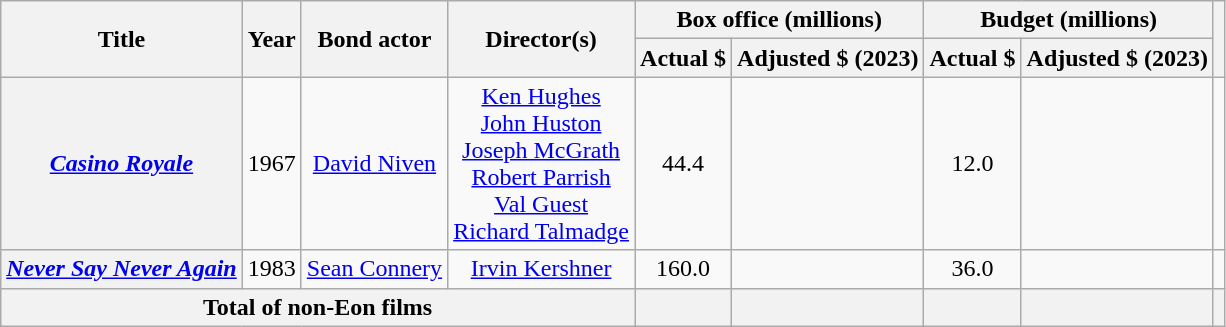<table class="wikitable plainrowheaders sortable" style="text-align:center">
<tr>
<th rowspan="2" scope="col">Title</th>
<th rowspan="2" scope="col">Year</th>
<th rowspan="2" scope="col">Bond actor</th>
<th rowspan="2" scope="col">Director(s)</th>
<th colspan="2" class="unsortable">Box office (millions)</th>
<th colspan="2" class="unsortable">Budget (millions)</th>
<th scope="col" rowspan="2" class="unsortable"></th>
</tr>
<tr class="unsortable">
<th scope="col" data-sort-type="number">Actual $</th>
<th scope="col" data-sort-type="number">Adjusted $ (2023)</th>
<th scope="col" data-sort-type="number">Actual $</th>
<th scope="col" data-sort-type="number">Adjusted $ (2023)</th>
</tr>
<tr>
<th scope="row"><em><a href='#'>Casino Royale</a></em></th>
<td>1967</td>
<td><a href='#'>David Niven</a></td>
<td><a href='#'>Ken Hughes</a><br><a href='#'>John Huston</a><br><a href='#'>Joseph McGrath</a><br><a href='#'>Robert Parrish</a><br><a href='#'>Val Guest</a><br><a href='#'>Richard Talmadge</a></td>
<td>44.4</td>
<td></td>
<td>12.0</td>
<td></td>
<td></td>
</tr>
<tr>
<th scope="row"><em><a href='#'>Never Say Never Again</a></em></th>
<td>1983</td>
<td><a href='#'>Sean Connery</a></td>
<td><a href='#'>Irvin Kershner</a></td>
<td>160.0</td>
<td></td>
<td>36.0</td>
<td></td>
<td></td>
</tr>
<tr>
<th scope="col" colspan=4>Total of non-Eon films</th>
<th></th>
<th></th>
<th></th>
<th></th>
<th></th>
</tr>
</table>
